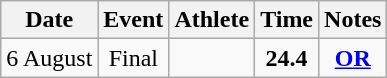<table class=wikitable style=text-align:center>
<tr>
<th>Date</th>
<th>Event</th>
<th>Athlete</th>
<th>Time</th>
<th>Notes</th>
</tr>
<tr>
<td>6 August</td>
<td>Final</td>
<td align=left></td>
<td><strong>24.4</strong></td>
<td><strong><a href='#'>OR</a></strong></td>
</tr>
</table>
